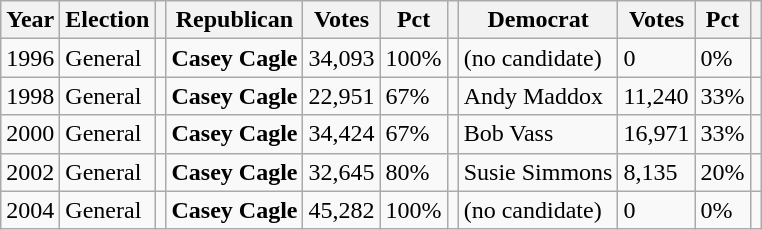<table class="wikitable">
<tr>
<th>Year</th>
<th>Election</th>
<th></th>
<th>Republican</th>
<th>Votes</th>
<th>Pct</th>
<th></th>
<th>Democrat</th>
<th>Votes</th>
<th>Pct</th>
<th></th>
</tr>
<tr>
<td>1996</td>
<td>General</td>
<td></td>
<td><strong>Casey Cagle</strong></td>
<td>34,093</td>
<td>100%</td>
<td></td>
<td>(no candidate)</td>
<td>0</td>
<td>0%</td>
<td></td>
</tr>
<tr>
<td>1998</td>
<td>General</td>
<td></td>
<td><strong>Casey Cagle</strong></td>
<td>22,951</td>
<td>67%</td>
<td></td>
<td>Andy Maddox</td>
<td>11,240</td>
<td>33%</td>
<td></td>
</tr>
<tr>
<td>2000</td>
<td>General</td>
<td></td>
<td><strong>Casey Cagle</strong></td>
<td>34,424</td>
<td>67%</td>
<td></td>
<td>Bob Vass</td>
<td>16,971</td>
<td>33%</td>
<td></td>
</tr>
<tr>
<td>2002</td>
<td>General</td>
<td></td>
<td><strong>Casey Cagle</strong></td>
<td>32,645</td>
<td>80%</td>
<td></td>
<td>Susie Simmons</td>
<td>8,135</td>
<td>20%</td>
<td></td>
</tr>
<tr>
<td>2004</td>
<td>General</td>
<td></td>
<td><strong>Casey Cagle</strong></td>
<td>45,282</td>
<td>100%</td>
<td></td>
<td>(no candidate)</td>
<td>0</td>
<td>0%</td>
<td></td>
</tr>
</table>
